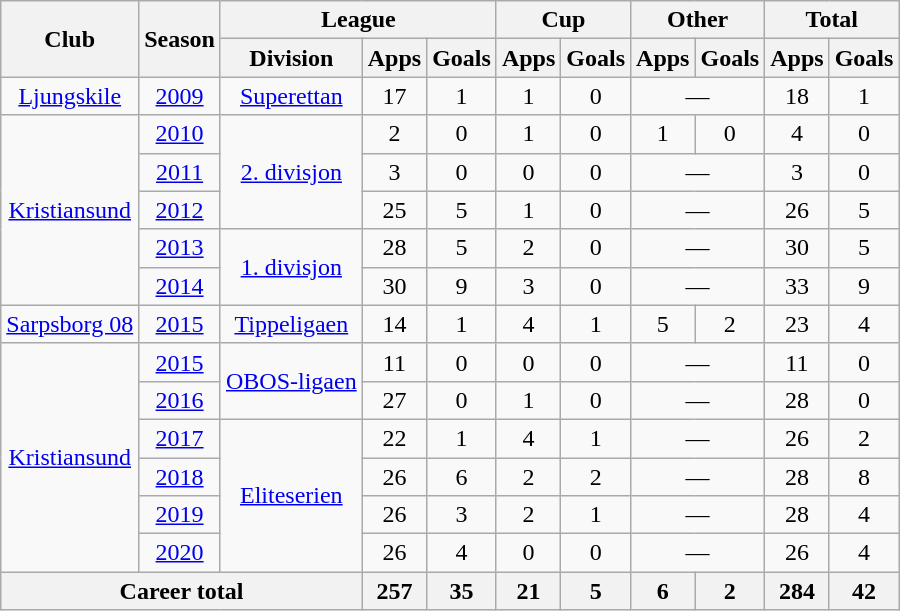<table class="wikitable" style="text-align:center">
<tr>
<th rowspan="2">Club</th>
<th rowspan="2">Season</th>
<th colspan="3">League</th>
<th colspan="2">Cup</th>
<th colspan="2">Other</th>
<th colspan="2">Total</th>
</tr>
<tr>
<th>Division</th>
<th>Apps</th>
<th>Goals</th>
<th>Apps</th>
<th>Goals</th>
<th>Apps</th>
<th>Goals</th>
<th>Apps</th>
<th>Goals</th>
</tr>
<tr>
<td><a href='#'>Ljungskile</a></td>
<td><a href='#'>2009</a></td>
<td><a href='#'>Superettan</a></td>
<td>17</td>
<td>1</td>
<td>1</td>
<td>0</td>
<td colspan="2">—</td>
<td>18</td>
<td>1</td>
</tr>
<tr>
<td rowspan="5"><a href='#'>Kristiansund</a></td>
<td><a href='#'>2010</a></td>
<td rowspan="3"><a href='#'>2. divisjon</a></td>
<td>2</td>
<td>0</td>
<td>1</td>
<td>0</td>
<td>1</td>
<td>0</td>
<td>4</td>
<td>0</td>
</tr>
<tr>
<td><a href='#'>2011</a></td>
<td>3</td>
<td>0</td>
<td>0</td>
<td>0</td>
<td colspan="2">—</td>
<td>3</td>
<td>0</td>
</tr>
<tr>
<td><a href='#'>2012</a></td>
<td>25</td>
<td>5</td>
<td>1</td>
<td>0</td>
<td colspan="2">—</td>
<td>26</td>
<td>5</td>
</tr>
<tr>
<td><a href='#'>2013</a></td>
<td rowspan="2"><a href='#'>1. divisjon</a></td>
<td>28</td>
<td>5</td>
<td>2</td>
<td>0</td>
<td colspan="2">—</td>
<td>30</td>
<td>5</td>
</tr>
<tr>
<td><a href='#'>2014</a></td>
<td>30</td>
<td>9</td>
<td>3</td>
<td>0</td>
<td colspan="2">—</td>
<td>33</td>
<td>9</td>
</tr>
<tr>
<td><a href='#'>Sarpsborg 08</a></td>
<td><a href='#'>2015</a></td>
<td><a href='#'>Tippeligaen</a></td>
<td>14</td>
<td>1</td>
<td>4</td>
<td>1</td>
<td>5</td>
<td>2</td>
<td>23</td>
<td>4</td>
</tr>
<tr>
<td rowspan="6"><a href='#'>Kristiansund</a></td>
<td><a href='#'>2015</a></td>
<td rowspan="2"><a href='#'>OBOS-ligaen</a></td>
<td>11</td>
<td>0</td>
<td>0</td>
<td>0</td>
<td colspan="2">—</td>
<td>11</td>
<td>0</td>
</tr>
<tr>
<td><a href='#'>2016</a></td>
<td>27</td>
<td>0</td>
<td>1</td>
<td>0</td>
<td colspan="2">—</td>
<td>28</td>
<td>0</td>
</tr>
<tr>
<td><a href='#'>2017</a></td>
<td rowspan="4"><a href='#'>Eliteserien</a></td>
<td>22</td>
<td>1</td>
<td>4</td>
<td>1</td>
<td colspan="2">—</td>
<td>26</td>
<td>2</td>
</tr>
<tr>
<td><a href='#'>2018</a></td>
<td>26</td>
<td>6</td>
<td>2</td>
<td>2</td>
<td colspan="2">—</td>
<td>28</td>
<td>8</td>
</tr>
<tr>
<td><a href='#'>2019</a></td>
<td>26</td>
<td>3</td>
<td>2</td>
<td>1</td>
<td colspan="2">—</td>
<td>28</td>
<td>4</td>
</tr>
<tr>
<td><a href='#'>2020</a></td>
<td>26</td>
<td>4</td>
<td>0</td>
<td>0</td>
<td colspan="2">—</td>
<td>26</td>
<td>4</td>
</tr>
<tr>
<th colspan="3">Career total</th>
<th>257</th>
<th>35</th>
<th>21</th>
<th>5</th>
<th>6</th>
<th>2</th>
<th>284</th>
<th>42</th>
</tr>
</table>
